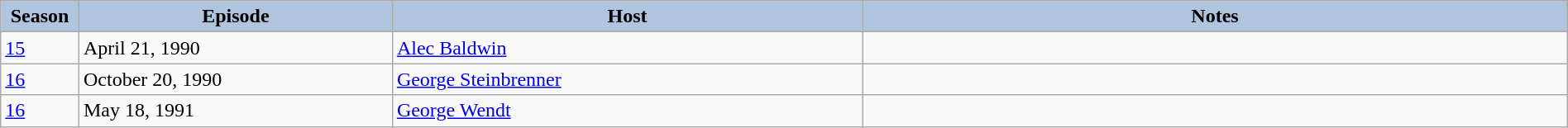<table class="wikitable" style="width:100%;">
<tr>
<th style="background:#B0C4DE;" width="5%">Season</th>
<th style="background:#B0C4DE;" width="20%">Episode</th>
<th style="background:#B0C4DE;" width="30%">Host</th>
<th style="background:#B0C4DE;" width="45%">Notes</th>
</tr>
<tr>
<td><a href='#'>15</a></td>
<td>April 21, 1990</td>
<td><a href='#'>Alec Baldwin</a></td>
<td></td>
</tr>
<tr>
<td><a href='#'>16</a></td>
<td>October 20, 1990</td>
<td><a href='#'>George Steinbrenner</a></td>
<td></td>
</tr>
<tr>
<td><a href='#'>16</a></td>
<td>May 18, 1991</td>
<td><a href='#'>George Wendt</a></td>
<td></td>
</tr>
</table>
